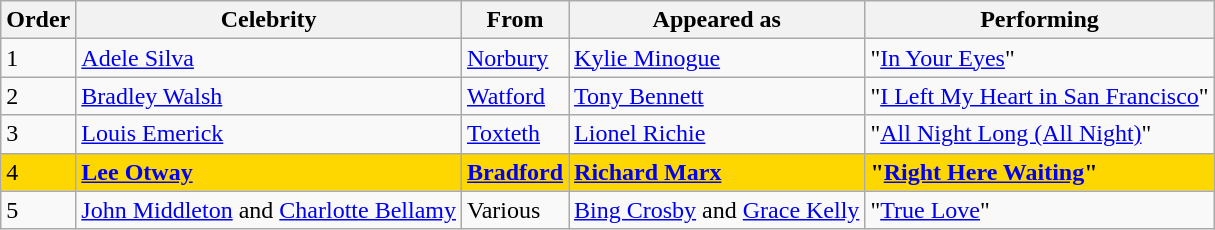<table class="wikitable">
<tr>
<th>Order</th>
<th>Celebrity</th>
<th>From</th>
<th>Appeared as</th>
<th>Performing</th>
</tr>
<tr>
<td>1</td>
<td><a href='#'>Adele Silva</a></td>
<td><a href='#'>Norbury</a></td>
<td><a href='#'>Kylie Minogue</a></td>
<td>"<a href='#'>In Your Eyes</a>"</td>
</tr>
<tr>
<td>2</td>
<td><a href='#'>Bradley Walsh</a></td>
<td><a href='#'>Watford</a></td>
<td><a href='#'>Tony Bennett</a></td>
<td>"<a href='#'>I Left My Heart in San Francisco</a>"</td>
</tr>
<tr>
<td>3</td>
<td><a href='#'>Louis Emerick</a></td>
<td><a href='#'>Toxteth</a></td>
<td><a href='#'>Lionel Richie</a></td>
<td>"<a href='#'>All Night Long (All Night)</a>"</td>
</tr>
<tr style="background:gold;">
<td>4</td>
<td><strong><a href='#'>Lee Otway</a></strong></td>
<td><strong><a href='#'>Bradford</a></strong></td>
<td><strong><a href='#'>Richard Marx</a></strong></td>
<td><strong>"<a href='#'>Right Here Waiting</a>"</strong></td>
</tr>
<tr>
<td>5</td>
<td><a href='#'>John Middleton</a> and <a href='#'>Charlotte Bellamy</a></td>
<td>Various</td>
<td><a href='#'>Bing Crosby</a> and <a href='#'>Grace Kelly</a></td>
<td>"<a href='#'>True Love</a>"</td>
</tr>
</table>
